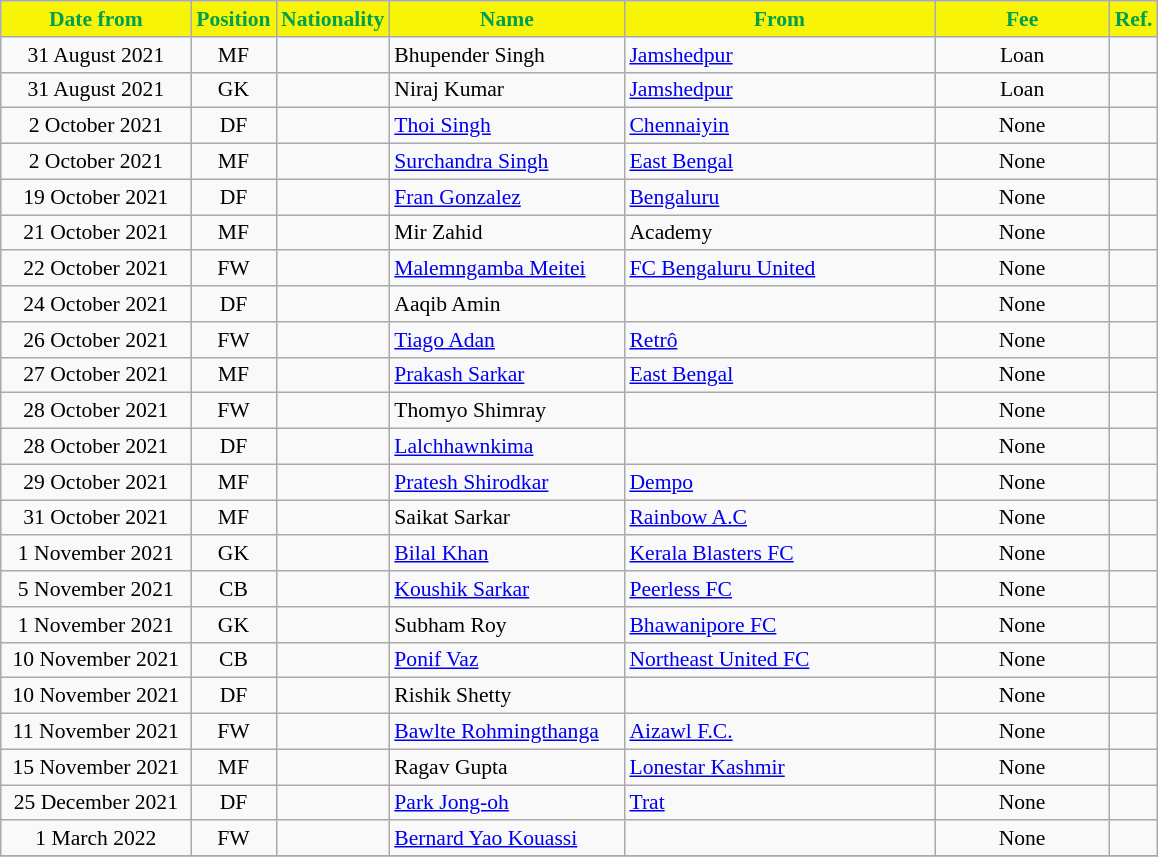<table class="wikitable"  style="text-align:center; font-size:90%; ">
<tr>
<th style="background:#F7F408; color:#00A050; width:120px;">Date from</th>
<th style="background:#F7F408; color:#00A050; width:50px;">Position</th>
<th style="background:#F7F408; color:#00A050; width:50px;">Nationality</th>
<th style="background:#F7F408; color:#00A050; width:150px;">Name</th>
<th style="background:#F7F408; color:#00A050; width:200px;">From</th>
<th style="background:#F7F408; color:#00A050; width:110px;">Fee</th>
<th style="background:#F7F408; color:#00A050; width:25px;">Ref.</th>
</tr>
<tr>
<td>31 August 2021</td>
<td style="text-align:center;">MF</td>
<td style="text-align:center;"></td>
<td style="text-align:left;">Bhupender Singh</td>
<td style="text-align:left;"> <a href='#'>Jamshedpur</a></td>
<td>Loan</td>
<td></td>
</tr>
<tr>
<td>31 August 2021</td>
<td style="text-align:center;">GK</td>
<td style="text-align:center;"></td>
<td style="text-align:left;">Niraj Kumar</td>
<td style="text-align:left;"> <a href='#'>Jamshedpur</a></td>
<td>Loan</td>
<td></td>
</tr>
<tr>
<td>2 October 2021</td>
<td style="text-align:center;">DF</td>
<td style="text-align:center;"></td>
<td style="text-align:left;"><a href='#'>Thoi Singh</a></td>
<td style="text-align:left;"> <a href='#'>Chennaiyin</a></td>
<td>None</td>
<td></td>
</tr>
<tr>
<td>2 October 2021</td>
<td style="text-align:center;">MF</td>
<td style="text-align:center;"></td>
<td style="text-align:left;"><a href='#'>Surchandra Singh</a></td>
<td style="text-align:left;"> <a href='#'>East Bengal</a></td>
<td>None</td>
<td></td>
</tr>
<tr>
<td>19 October 2021</td>
<td style="text-align:center;">DF</td>
<td style="text-align:center;"></td>
<td style="text-align:left;"><a href='#'>Fran Gonzalez</a></td>
<td style="text-align:left;"> <a href='#'>Bengaluru</a></td>
<td>None</td>
<td></td>
</tr>
<tr>
<td>21 October 2021</td>
<td style="text-align:center;">MF</td>
<td style="text-align:center;"></td>
<td style="text-align:left;">Mir Zahid</td>
<td style="text-align:left;">Academy</td>
<td>None</td>
<td></td>
</tr>
<tr>
<td>22 October 2021</td>
<td style="text-align:center;">FW</td>
<td style="text-align:center;"></td>
<td style="text-align:left;"><a href='#'>Malemngamba Meitei</a></td>
<td style="text-align:left;"> <a href='#'>FC Bengaluru United</a></td>
<td>None</td>
<td></td>
</tr>
<tr>
<td>24 October 2021</td>
<td style="text-align:center;">DF</td>
<td style="text-align:center;"></td>
<td style="text-align:left;">Aaqib Amin</td>
<td style="text-align:left;"></td>
<td>None</td>
<td></td>
</tr>
<tr>
<td>26 October 2021</td>
<td style="text-align:center;">FW</td>
<td style="text-align:center;"></td>
<td style="text-align:left;"><a href='#'>Tiago Adan</a></td>
<td style="text-align:left;"> <a href='#'>Retrô</a></td>
<td>None</td>
<td></td>
</tr>
<tr>
<td>27 October 2021</td>
<td style="text-align:center;">MF</td>
<td style="text-align:center;"></td>
<td style="text-align:left;"><a href='#'>Prakash Sarkar</a></td>
<td style="text-align:left;"> <a href='#'>East Bengal</a></td>
<td>None</td>
<td></td>
</tr>
<tr>
<td>28 October 2021</td>
<td style="text-align:center;">FW</td>
<td style="text-align:center;"></td>
<td style="text-align:left;">Thomyo Shimray</td>
<td style="text-align:left;"></td>
<td>None</td>
<td></td>
</tr>
<tr>
<td>28 October 2021</td>
<td style="text-align:center;">DF</td>
<td style="text-align:center;"></td>
<td style="text-align:left;"><a href='#'>Lalchhawnkima</a></td>
<td style="text-align:left;"></td>
<td>None</td>
<td></td>
</tr>
<tr>
<td>29 October 2021</td>
<td style="text-align:center;">MF</td>
<td style="text-align:center;"></td>
<td style="text-align:left;"><a href='#'>Pratesh Shirodkar</a></td>
<td style="text-align:left;"> <a href='#'>Dempo</a></td>
<td>None</td>
<td></td>
</tr>
<tr>
<td>31 October 2021</td>
<td style="text-align:center;">MF</td>
<td style="text-align:center;"></td>
<td style="text-align:left;">Saikat Sarkar</td>
<td style="text-align:left;"> <a href='#'>Rainbow A.C</a></td>
<td>None</td>
<td></td>
</tr>
<tr>
<td>1 November 2021</td>
<td style="text-align:center;">GK</td>
<td style="text-align:center;"></td>
<td style="text-align:left;"><a href='#'>Bilal Khan</a></td>
<td style="text-align:left;"> <a href='#'>Kerala Blasters FC</a></td>
<td>None</td>
<td></td>
</tr>
<tr>
<td>5 November 2021</td>
<td style="text-align:center;">CB</td>
<td style="text-align:center;"></td>
<td style="text-align:left;"><a href='#'>Koushik Sarkar</a></td>
<td style="text-align:left;"> <a href='#'>Peerless FC</a></td>
<td>None</td>
<td></td>
</tr>
<tr>
<td>1 November 2021</td>
<td style="text-align:center;">GK</td>
<td style="text-align:center;"></td>
<td style="text-align:left;">Subham Roy</td>
<td style="text-align:left;"> <a href='#'>Bhawanipore FC</a></td>
<td>None</td>
<td></td>
</tr>
<tr>
<td>10 November 2021</td>
<td style="text-align:center;">CB</td>
<td style="text-align:center;"></td>
<td style="text-align:left;"><a href='#'>Ponif Vaz</a></td>
<td style="text-align:left;"> <a href='#'>Northeast United FC</a></td>
<td>None</td>
<td></td>
</tr>
<tr>
<td>10 November 2021</td>
<td style="text-align:center;">DF</td>
<td style="text-align:center;"></td>
<td style="text-align:left;">Rishik Shetty</td>
<td style="text-align:left;"></td>
<td>None</td>
<td></td>
</tr>
<tr>
<td>11 November 2021</td>
<td style="text-align:center;">FW</td>
<td style="text-align:center;"></td>
<td style="text-align:left;"><a href='#'>Bawlte Rohmingthanga</a></td>
<td style="text-align:left;"> <a href='#'>Aizawl F.C.</a></td>
<td>None</td>
<td></td>
</tr>
<tr>
<td>15 November 2021</td>
<td style="text-align:center;">MF</td>
<td style="text-align:center;"></td>
<td style="text-align:left;">Ragav Gupta</td>
<td style="text-align:left;"> <a href='#'>Lonestar Kashmir</a></td>
<td>None</td>
<td></td>
</tr>
<tr>
<td>25 December 2021</td>
<td style="text-align:center;">DF</td>
<td style="text-align:center;"></td>
<td style="text-align:left;"><a href='#'>Park Jong-oh</a></td>
<td style="text-align:left;"> <a href='#'>Trat</a></td>
<td>None</td>
<td></td>
</tr>
<tr>
<td>1 March 2022</td>
<td style="text-align:center;">FW</td>
<td style="text-align:center;"></td>
<td style="text-align:left;"><a href='#'>Bernard Yao Kouassi</a></td>
<td style="text-align:left;"></td>
<td>None</td>
<td></td>
</tr>
<tr>
</tr>
</table>
